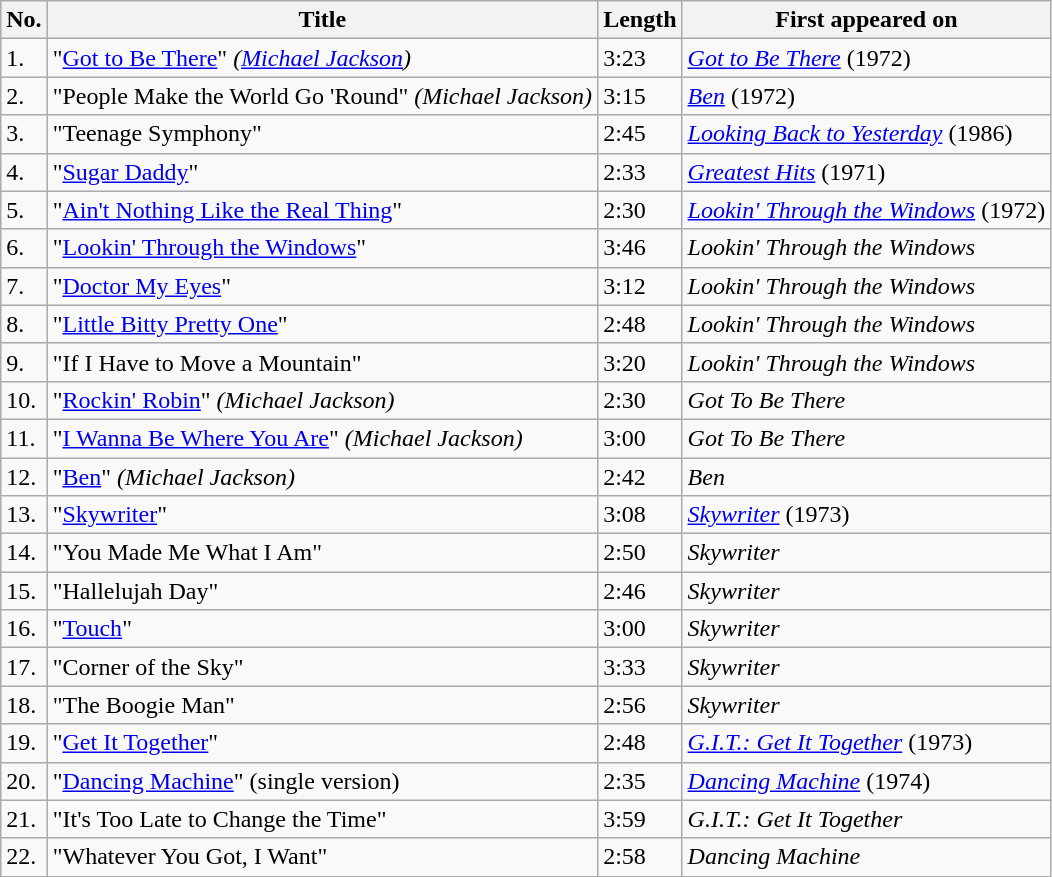<table class="wikitable">
<tr>
<th>No.</th>
<th>Title</th>
<th>Length</th>
<th>First appeared on</th>
</tr>
<tr>
<td>1.</td>
<td>"<a href='#'>Got to Be There</a>" <em>(<a href='#'>Michael Jackson</a>)</em></td>
<td>3:23</td>
<td><em><a href='#'>Got to Be There</a></em> (1972)</td>
</tr>
<tr>
<td>2.</td>
<td>"People Make the World Go 'Round" <em>(Michael Jackson)</em></td>
<td>3:15</td>
<td><em><a href='#'>Ben</a></em> (1972)</td>
</tr>
<tr>
<td>3.</td>
<td>"Teenage Symphony"</td>
<td>2:45</td>
<td><em><a href='#'>Looking Back to Yesterday</a></em> (1986)</td>
</tr>
<tr>
<td>4.</td>
<td>"<a href='#'>Sugar Daddy</a>"</td>
<td>2:33</td>
<td><em><a href='#'>Greatest Hits</a></em> (1971)</td>
</tr>
<tr>
<td>5.</td>
<td>"<a href='#'>Ain't Nothing Like the Real Thing</a>"</td>
<td>2:30</td>
<td><em><a href='#'>Lookin' Through the Windows</a></em> (1972)</td>
</tr>
<tr>
<td>6.</td>
<td>"<a href='#'>Lookin' Through the Windows</a>"</td>
<td>3:46</td>
<td><em>Lookin' Through the Windows</em></td>
</tr>
<tr>
<td>7.</td>
<td>"<a href='#'>Doctor My Eyes</a>"</td>
<td>3:12</td>
<td><em>Lookin' Through the Windows</em></td>
</tr>
<tr>
<td>8.</td>
<td>"<a href='#'>Little Bitty Pretty One</a>"</td>
<td>2:48</td>
<td><em>Lookin' Through the Windows</em></td>
</tr>
<tr>
<td>9.</td>
<td>"If I Have to Move a Mountain"</td>
<td>3:20</td>
<td><em>Lookin' Through the Windows</em></td>
</tr>
<tr>
<td>10.</td>
<td>"<a href='#'>Rockin' Robin</a>" <em>(Michael Jackson)</em></td>
<td>2:30</td>
<td><em>Got To Be There</em></td>
</tr>
<tr>
<td>11.</td>
<td>"<a href='#'>I Wanna Be Where You Are</a>" <em>(Michael Jackson)</em></td>
<td>3:00</td>
<td><em>Got To Be There</em></td>
</tr>
<tr>
<td>12.</td>
<td>"<a href='#'>Ben</a>" <em>(Michael Jackson)</em></td>
<td>2:42</td>
<td><em>Ben</em></td>
</tr>
<tr>
<td>13.</td>
<td>"<a href='#'>Skywriter</a>"</td>
<td>3:08</td>
<td><em><a href='#'>Skywriter</a></em> (1973)</td>
</tr>
<tr>
<td>14.</td>
<td>"You Made Me What I Am"</td>
<td>2:50</td>
<td><em>Skywriter</em></td>
</tr>
<tr>
<td>15.</td>
<td>"Hallelujah Day"</td>
<td>2:46</td>
<td><em>Skywriter</em></td>
</tr>
<tr>
<td>16.</td>
<td>"<a href='#'>Touch</a>"</td>
<td>3:00</td>
<td><em>Skywriter</em></td>
</tr>
<tr>
<td>17.</td>
<td>"Corner of the Sky"</td>
<td>3:33</td>
<td><em>Skywriter</em></td>
</tr>
<tr>
<td>18.</td>
<td>"The Boogie Man"</td>
<td>2:56</td>
<td><em>Skywriter</em></td>
</tr>
<tr>
<td>19.</td>
<td>"<a href='#'>Get It Together</a>"</td>
<td>2:48</td>
<td><em><a href='#'>G.I.T.: Get It Together</a></em> (1973)</td>
</tr>
<tr>
<td>20.</td>
<td>"<a href='#'>Dancing Machine</a>" (single version)</td>
<td>2:35</td>
<td><em><a href='#'> Dancing Machine</a></em> (1974)</td>
</tr>
<tr>
<td>21.</td>
<td>"It's Too Late to Change the Time"</td>
<td>3:59</td>
<td><em>G.I.T.: Get It Together</em></td>
</tr>
<tr>
<td>22.</td>
<td>"Whatever You Got, I Want"</td>
<td>2:58</td>
<td><em>Dancing Machine</em></td>
</tr>
</table>
